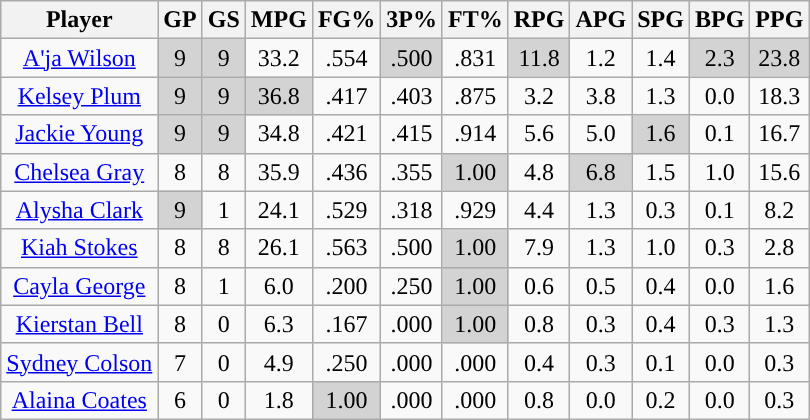<table class="wikitable sortable" style="text-align:center;">
<tr>
<th>Player</th>
<th>GP</th>
<th>GS</th>
<th>MPG</th>
<th>FG%</th>
<th>3P%</th>
<th>FT%</th>
<th>RPG</th>
<th>APG</th>
<th>SPG</th>
<th>BPG</th>
<th>PPG</th>
</tr>
<tr>
<td><a href='#'>A'ja Wilson</a></td>
<td style="background:#D3D3D3;">9</td>
<td style="background:#D3D3D3;">9</td>
<td>33.2</td>
<td>.554</td>
<td style="background:#D3D3D3;">.500</td>
<td>.831</td>
<td style="background:#D3D3D3;">11.8</td>
<td>1.2</td>
<td>1.4</td>
<td style="background:#D3D3D3;">2.3</td>
<td style="background:#D3D3D3;">23.8</td>
</tr>
<tr>
<td><a href='#'>Kelsey Plum</a></td>
<td style="background:#D3D3D3;">9</td>
<td style="background:#D3D3D3;">9</td>
<td style="background:#D3D3D3;">36.8</td>
<td>.417</td>
<td>.403</td>
<td>.875</td>
<td>3.2</td>
<td>3.8</td>
<td>1.3</td>
<td>0.0</td>
<td>18.3</td>
</tr>
<tr>
<td><a href='#'>Jackie Young</a></td>
<td style="background:#D3D3D3;">9</td>
<td style="background:#D3D3D3;">9</td>
<td>34.8</td>
<td>.421</td>
<td>.415</td>
<td>.914</td>
<td>5.6</td>
<td>5.0</td>
<td style="background:#D3D3D3;">1.6</td>
<td>0.1</td>
<td>16.7</td>
</tr>
<tr>
<td><a href='#'>Chelsea Gray</a></td>
<td>8</td>
<td>8</td>
<td>35.9</td>
<td>.436</td>
<td>.355</td>
<td style="background:#D3D3D3;">1.00</td>
<td>4.8</td>
<td style="background:#D3D3D3;">6.8</td>
<td>1.5</td>
<td>1.0</td>
<td>15.6</td>
</tr>
<tr>
<td><a href='#'>Alysha Clark</a></td>
<td style="background:#D3D3D3;">9</td>
<td>1</td>
<td>24.1</td>
<td>.529</td>
<td>.318</td>
<td>.929</td>
<td>4.4</td>
<td>1.3</td>
<td>0.3</td>
<td>0.1</td>
<td>8.2</td>
</tr>
<tr>
<td><a href='#'>Kiah Stokes</a></td>
<td>8</td>
<td>8</td>
<td>26.1</td>
<td>.563</td>
<td>.500</td>
<td style="background:#D3D3D3;">1.00</td>
<td>7.9</td>
<td>1.3</td>
<td>1.0</td>
<td>0.3</td>
<td>2.8</td>
</tr>
<tr>
<td><a href='#'>Cayla George</a></td>
<td>8</td>
<td>1</td>
<td>6.0</td>
<td>.200</td>
<td>.250</td>
<td style="background:#D3D3D3;">1.00</td>
<td>0.6</td>
<td>0.5</td>
<td>0.4</td>
<td>0.0</td>
<td>1.6</td>
</tr>
<tr>
<td><a href='#'>Kierstan Bell</a></td>
<td>8</td>
<td>0</td>
<td>6.3</td>
<td>.167</td>
<td>.000</td>
<td style="background:#D3D3D3;">1.00</td>
<td>0.8</td>
<td>0.3</td>
<td>0.4</td>
<td>0.3</td>
<td>1.3</td>
</tr>
<tr>
<td><a href='#'>Sydney Colson</a></td>
<td>7</td>
<td>0</td>
<td>4.9</td>
<td>.250</td>
<td>.000</td>
<td>.000</td>
<td>0.4</td>
<td>0.3</td>
<td>0.1</td>
<td>0.0</td>
<td>0.3</td>
</tr>
<tr>
<td><a href='#'>Alaina Coates</a></td>
<td>6</td>
<td>0</td>
<td>1.8</td>
<td style="background:#D3D3D3;">1.00</td>
<td>.000</td>
<td>.000</td>
<td>0.8</td>
<td>0.0</td>
<td>0.2</td>
<td>0.0</td>
<td>0.3</td>
</tr>
</table>
